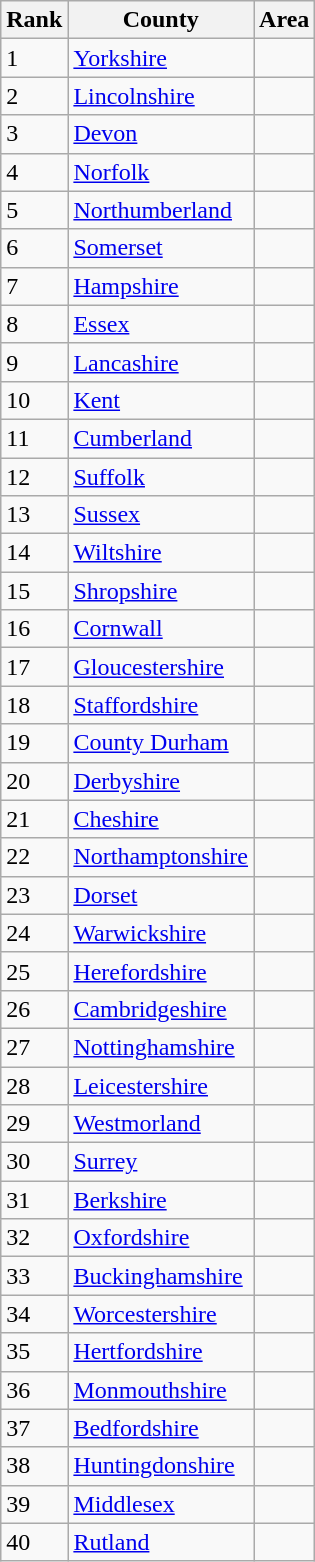<table class="wikitable sortable">
<tr>
<th>Rank</th>
<th>County</th>
<th class="unsortable">Area</th>
</tr>
<tr>
<td>1</td>
<td><a href='#'>Yorkshire</a></td>
<td> </td>
</tr>
<tr>
<td>2</td>
<td><a href='#'>Lincolnshire</a></td>
<td></td>
</tr>
<tr>
<td>3</td>
<td><a href='#'>Devon</a></td>
<td></td>
</tr>
<tr>
<td>4</td>
<td><a href='#'>Norfolk</a></td>
<td></td>
</tr>
<tr>
<td>5</td>
<td><a href='#'>Northumberland</a></td>
<td></td>
</tr>
<tr>
<td>6</td>
<td><a href='#'>Somerset</a></td>
<td></td>
</tr>
<tr>
<td>7</td>
<td><a href='#'>Hampshire</a></td>
<td></td>
</tr>
<tr>
<td>8</td>
<td><a href='#'>Essex</a></td>
<td></td>
</tr>
<tr>
<td>9</td>
<td><a href='#'>Lancashire</a></td>
<td></td>
</tr>
<tr>
<td>10</td>
<td><a href='#'>Kent</a></td>
<td></td>
</tr>
<tr>
<td>11</td>
<td><a href='#'>Cumberland</a></td>
<td></td>
</tr>
<tr>
<td>12</td>
<td><a href='#'>Suffolk</a></td>
<td></td>
</tr>
<tr>
<td>13</td>
<td><a href='#'>Sussex</a></td>
<td></td>
</tr>
<tr>
<td>14</td>
<td><a href='#'>Wiltshire</a></td>
<td></td>
</tr>
<tr>
<td>15</td>
<td><a href='#'>Shropshire</a></td>
<td></td>
</tr>
<tr>
<td>16</td>
<td><a href='#'>Cornwall</a></td>
<td></td>
</tr>
<tr>
<td>17</td>
<td><a href='#'>Gloucestershire</a></td>
<td></td>
</tr>
<tr>
<td>18</td>
<td><a href='#'>Staffordshire</a></td>
<td></td>
</tr>
<tr>
<td>19</td>
<td><a href='#'>County Durham</a></td>
<td></td>
</tr>
<tr>
<td>20</td>
<td><a href='#'>Derbyshire</a></td>
<td></td>
</tr>
<tr>
<td>21</td>
<td><a href='#'>Cheshire</a></td>
<td></td>
</tr>
<tr>
<td>22</td>
<td><a href='#'>Northamptonshire</a></td>
<td></td>
</tr>
<tr>
<td>23</td>
<td><a href='#'>Dorset</a></td>
<td></td>
</tr>
<tr>
<td>24</td>
<td><a href='#'>Warwickshire</a></td>
<td></td>
</tr>
<tr>
<td>25</td>
<td><a href='#'>Herefordshire</a></td>
<td></td>
</tr>
<tr>
<td>26</td>
<td><a href='#'>Cambridgeshire</a></td>
<td></td>
</tr>
<tr>
<td>27</td>
<td><a href='#'>Nottinghamshire</a></td>
<td></td>
</tr>
<tr>
<td>28</td>
<td><a href='#'>Leicestershire</a></td>
<td></td>
</tr>
<tr>
<td>29</td>
<td><a href='#'>Westmorland</a></td>
<td></td>
</tr>
<tr>
<td>30</td>
<td><a href='#'>Surrey</a></td>
<td></td>
</tr>
<tr>
<td>31</td>
<td><a href='#'>Berkshire</a></td>
<td></td>
</tr>
<tr>
<td>32</td>
<td><a href='#'>Oxfordshire</a></td>
<td></td>
</tr>
<tr>
<td>33</td>
<td><a href='#'>Buckinghamshire</a></td>
<td></td>
</tr>
<tr>
<td>34</td>
<td><a href='#'>Worcestershire</a></td>
<td></td>
</tr>
<tr>
<td>35</td>
<td><a href='#'>Hertfordshire</a></td>
<td></td>
</tr>
<tr>
<td>36</td>
<td><a href='#'>Monmouthshire</a></td>
<td></td>
</tr>
<tr>
<td>37</td>
<td><a href='#'>Bedfordshire</a></td>
<td></td>
</tr>
<tr>
<td>38</td>
<td><a href='#'>Huntingdonshire</a></td>
<td></td>
</tr>
<tr>
<td>39</td>
<td><a href='#'>Middlesex</a></td>
<td></td>
</tr>
<tr>
<td>40</td>
<td><a href='#'>Rutland</a></td>
<td></td>
</tr>
</table>
